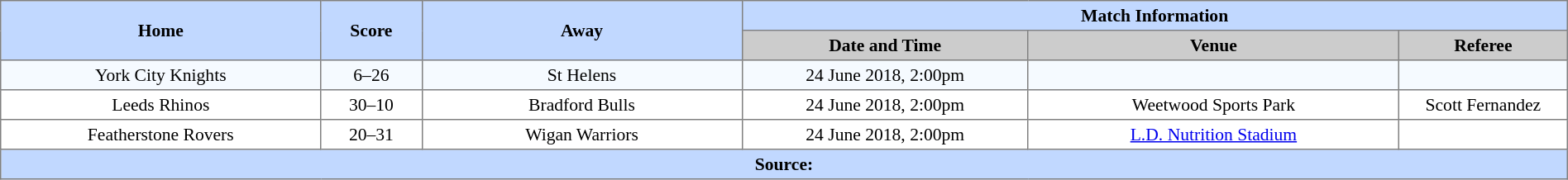<table border=1 style="border-collapse:collapse; font-size:90%; text-align:center;" cellpadding=3 cellspacing=0 width=100%>
<tr bgcolor=#C1D8FF>
<th rowspan=2 width=19%>Home</th>
<th rowspan=2 width=6%>Score</th>
<th rowspan=2 width=19%>Away</th>
<th colspan=3>Match Information</th>
</tr>
<tr bgcolor=#CCCCCC>
<th width=17%>Date and Time</th>
<th width=22%>Venue</th>
<th width=10%>Referee</th>
</tr>
<tr bgcolor=#F5FAFF>
<td> York City Knights</td>
<td>6–26</td>
<td> St Helens</td>
<td>24 June 2018, 2:00pm</td>
<td></td>
<td></td>
</tr>
<tr>
<td> Leeds Rhinos</td>
<td>30–10</td>
<td> Bradford Bulls</td>
<td>24 June 2018, 2:00pm</td>
<td>Weetwood Sports Park</td>
<td>Scott Fernandez</td>
</tr>
<tr>
<td> Featherstone Rovers</td>
<td>20–31</td>
<td> Wigan Warriors</td>
<td>24 June 2018, 2:00pm</td>
<td><a href='#'>L.D. Nutrition Stadium</a></td>
<td></td>
</tr>
<tr style="background:#c1d8ff;">
<th colspan=6>Source:</th>
</tr>
</table>
